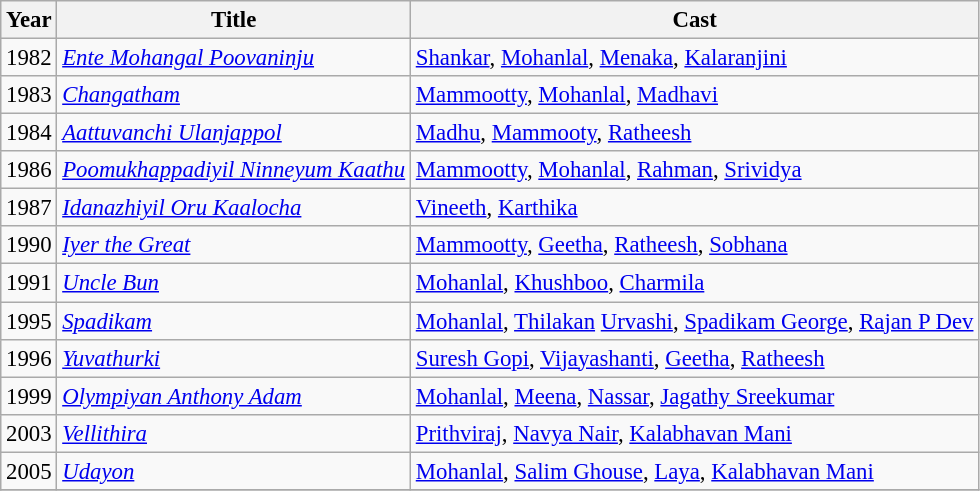<table class="wikitable sortable" style="font-size: 95%;">
<tr>
<th>Year</th>
<th>Title</th>
<th scope="col" class="unsortable">Cast</th>
</tr>
<tr>
<td>1982</td>
<td><em><a href='#'>Ente Mohangal Poovaninju</a></em></td>
<td><a href='#'>Shankar</a>, <a href='#'>Mohanlal</a>, <a href='#'>Menaka</a>, <a href='#'>Kalaranjini</a></td>
</tr>
<tr>
<td>1983</td>
<td><em><a href='#'>Changatham</a></em></td>
<td><a href='#'>Mammootty</a>, <a href='#'>Mohanlal</a>, <a href='#'>Madhavi</a></td>
</tr>
<tr>
<td>1984</td>
<td><em><a href='#'>Aattuvanchi Ulanjappol</a></em></td>
<td><a href='#'>Madhu</a>, <a href='#'>Mammooty</a>, <a href='#'>Ratheesh</a></td>
</tr>
<tr>
<td>1986</td>
<td><em><a href='#'>Poomukhappadiyil Ninneyum Kaathu</a></em></td>
<td><a href='#'>Mammootty</a>, <a href='#'>Mohanlal</a>, <a href='#'>Rahman</a>, <a href='#'>Srividya</a></td>
</tr>
<tr>
<td>1987</td>
<td><em><a href='#'>Idanazhiyil Oru Kaalocha</a></em></td>
<td><a href='#'>Vineeth</a>, <a href='#'>Karthika</a></td>
</tr>
<tr>
<td>1990</td>
<td><em><a href='#'>Iyer the Great</a></em></td>
<td><a href='#'>Mammootty</a>, <a href='#'>Geetha</a>, <a href='#'>Ratheesh</a>, <a href='#'>Sobhana</a></td>
</tr>
<tr>
<td>1991</td>
<td><em><a href='#'>Uncle Bun</a></em></td>
<td><a href='#'>Mohanlal</a>, <a href='#'>Khushboo</a>, <a href='#'>Charmila</a></td>
</tr>
<tr>
<td>1995</td>
<td><em><a href='#'>Spadikam</a></em></td>
<td><a href='#'>Mohanlal</a>, <a href='#'>Thilakan</a> <a href='#'>Urvashi</a>, <a href='#'>Spadikam George</a>, <a href='#'>Rajan P Dev</a></td>
</tr>
<tr>
<td>1996</td>
<td><em><a href='#'>Yuvathurki</a></em></td>
<td><a href='#'>Suresh Gopi</a>, <a href='#'>Vijayashanti</a>, <a href='#'>Geetha</a>, <a href='#'>Ratheesh</a></td>
</tr>
<tr>
<td>1999</td>
<td><em><a href='#'>Olympiyan Anthony Adam</a></em></td>
<td><a href='#'>Mohanlal</a>, <a href='#'>Meena</a>, <a href='#'>Nassar</a>, <a href='#'>Jagathy Sreekumar</a></td>
</tr>
<tr>
<td>2003</td>
<td><em><a href='#'>Vellithira</a></em></td>
<td><a href='#'>Prithviraj</a>, <a href='#'>Navya Nair</a>, <a href='#'>Kalabhavan Mani</a></td>
</tr>
<tr>
<td>2005</td>
<td><em><a href='#'>Udayon</a></em></td>
<td><a href='#'>Mohanlal</a>, <a href='#'>Salim Ghouse</a>, <a href='#'>Laya</a>, <a href='#'>Kalabhavan Mani</a></td>
</tr>
<tr>
</tr>
</table>
